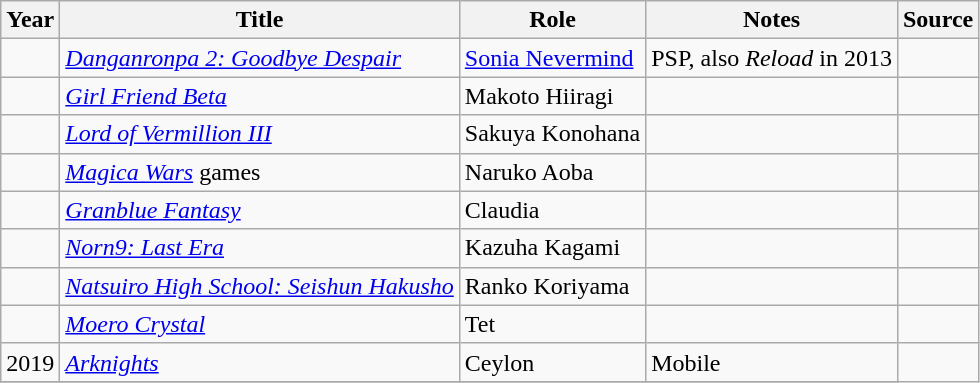<table class="wikitable sortable">
<tr>
<th>Year</th>
<th>Title</th>
<th>Role</th>
<th class="unsortable">Notes</th>
<th class="unsortable">Source</th>
</tr>
<tr>
<td></td>
<td><em><a href='#'>Danganronpa 2: Goodbye Despair</a></em></td>
<td><a href='#'>Sonia Nevermind</a></td>
<td>PSP, also <em>Reload</em> in 2013</td>
<td></td>
</tr>
<tr>
<td></td>
<td><em><a href='#'>Girl Friend Beta</a></em></td>
<td>Makoto Hiiragi</td>
<td></td>
<td></td>
</tr>
<tr>
<td></td>
<td><em><a href='#'>Lord of Vermillion III</a></em></td>
<td>Sakuya Konohana</td>
<td></td>
<td></td>
</tr>
<tr>
<td></td>
<td><em><a href='#'>Magica Wars</a></em> games</td>
<td>Naruko Aoba</td>
<td></td>
<td></td>
</tr>
<tr>
<td></td>
<td><em><a href='#'>Granblue Fantasy</a></em></td>
<td>Claudia</td>
<td></td>
<td></td>
</tr>
<tr>
<td></td>
<td><em><a href='#'>Norn9: Last Era</a></em></td>
<td>Kazuha Kagami</td>
<td></td>
<td></td>
</tr>
<tr>
<td></td>
<td><em><a href='#'>Natsuiro High School: Seishun Hakusho</a></em></td>
<td>Ranko Koriyama</td>
<td></td>
<td></td>
</tr>
<tr>
<td></td>
<td><em><a href='#'>Moero Crystal</a></em></td>
<td>Tet</td>
<td></td>
<td></td>
</tr>
<tr>
<td>2019</td>
<td><em><a href='#'>Arknights</a></em></td>
<td>Ceylon</td>
<td>Mobile</td>
</tr>
<tr>
</tr>
</table>
